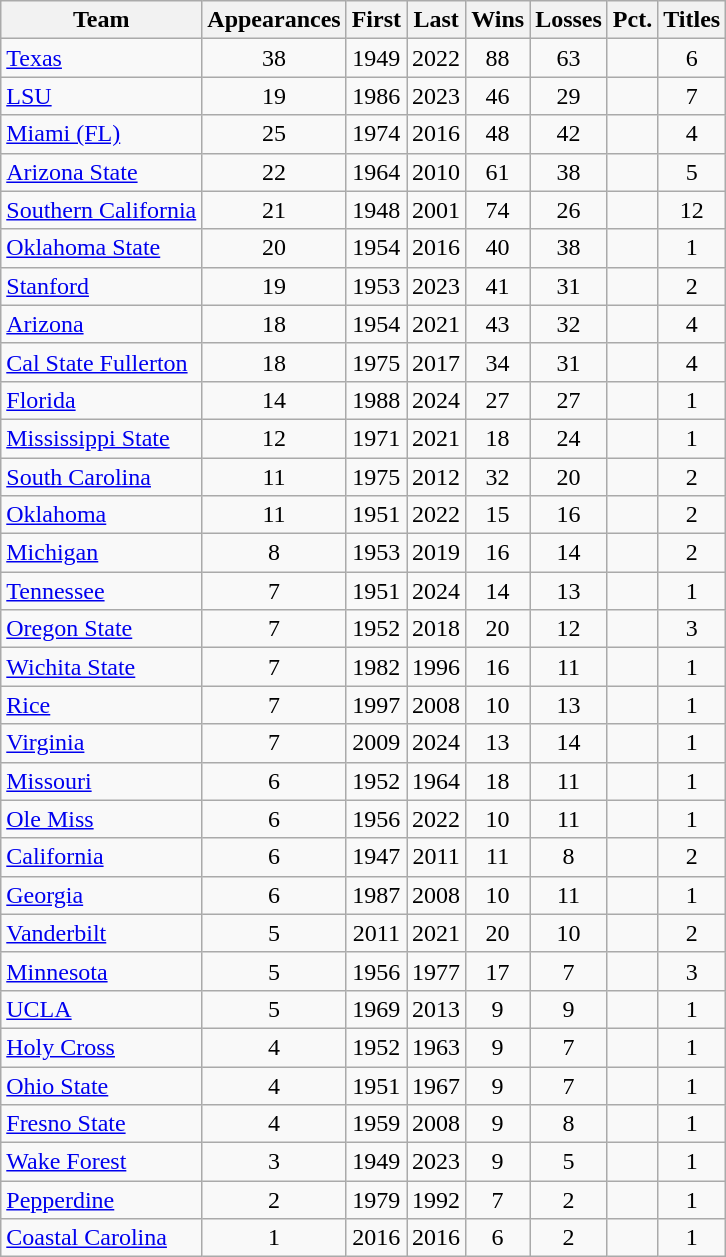<table class="wikitable sortable" style="text-align:center;">
<tr>
<th>Team</th>
<th>Appearances</th>
<th>First</th>
<th>Last</th>
<th>Wins</th>
<th>Losses</th>
<th>Pct.</th>
<th>Titles</th>
</tr>
<tr>
<td style="text-align:left;"><a href='#'>Texas</a></td>
<td>38</td>
<td>1949</td>
<td>2022</td>
<td>88</td>
<td>63</td>
<td></td>
<td>6</td>
</tr>
<tr>
<td style="text-align:left;"><a href='#'>LSU</a></td>
<td>19</td>
<td>1986</td>
<td>2023</td>
<td>46</td>
<td>29</td>
<td></td>
<td>7</td>
</tr>
<tr>
<td style="text-align:left;"><a href='#'>Miami (FL)</a></td>
<td>25</td>
<td>1974</td>
<td>2016</td>
<td>48</td>
<td>42</td>
<td></td>
<td>4</td>
</tr>
<tr>
<td style="text-align:left;"><a href='#'>Arizona State</a></td>
<td>22</td>
<td>1964</td>
<td>2010</td>
<td>61</td>
<td>38</td>
<td></td>
<td>5</td>
</tr>
<tr>
<td style="text-align:left;"><a href='#'>Southern California</a></td>
<td>21</td>
<td>1948</td>
<td>2001</td>
<td>74</td>
<td>26</td>
<td></td>
<td>12</td>
</tr>
<tr>
<td style="text-align:left;"><a href='#'>Oklahoma State</a></td>
<td>20</td>
<td>1954</td>
<td>2016</td>
<td>40</td>
<td>38</td>
<td></td>
<td>1</td>
</tr>
<tr>
<td style="text-align:left;"><a href='#'>Stanford</a></td>
<td>19</td>
<td>1953</td>
<td>2023</td>
<td>41</td>
<td>31</td>
<td></td>
<td>2</td>
</tr>
<tr>
<td style="text-align:left;"><a href='#'>Arizona</a></td>
<td>18</td>
<td>1954</td>
<td>2021</td>
<td>43</td>
<td>32</td>
<td></td>
<td>4</td>
</tr>
<tr>
<td style="text-align:left;"><a href='#'>Cal State Fullerton</a></td>
<td>18</td>
<td>1975</td>
<td>2017</td>
<td>34</td>
<td>31</td>
<td></td>
<td>4</td>
</tr>
<tr>
<td style="text-align:left;"><a href='#'>Florida</a></td>
<td>14</td>
<td>1988</td>
<td>2024</td>
<td>27</td>
<td>27</td>
<td></td>
<td>1</td>
</tr>
<tr>
<td style="text-align:left;"><a href='#'>Mississippi State</a></td>
<td>12</td>
<td>1971</td>
<td>2021</td>
<td>18</td>
<td>24</td>
<td></td>
<td>1</td>
</tr>
<tr>
<td style="text-align:left;"><a href='#'>South Carolina</a></td>
<td>11</td>
<td>1975</td>
<td>2012</td>
<td>32</td>
<td>20</td>
<td></td>
<td>2</td>
</tr>
<tr>
<td style="text-align:left;"><a href='#'>Oklahoma</a></td>
<td>11</td>
<td>1951</td>
<td>2022</td>
<td>15</td>
<td>16</td>
<td></td>
<td>2</td>
</tr>
<tr>
<td style="text-align:left;"><a href='#'>Michigan</a></td>
<td>8</td>
<td>1953</td>
<td>2019</td>
<td>16</td>
<td>14</td>
<td></td>
<td>2</td>
</tr>
<tr>
<td style="text-align:left;"><a href='#'>Tennessee</a></td>
<td>7</td>
<td>1951</td>
<td>2024</td>
<td>14</td>
<td>13</td>
<td></td>
<td>1</td>
</tr>
<tr>
<td style="text-align:left;"><a href='#'>Oregon State</a></td>
<td>7</td>
<td>1952</td>
<td>2018</td>
<td>20</td>
<td>12</td>
<td></td>
<td>3</td>
</tr>
<tr>
<td style="text-align:left;"><a href='#'>Wichita State</a></td>
<td>7</td>
<td>1982</td>
<td>1996</td>
<td>16</td>
<td>11</td>
<td></td>
<td>1</td>
</tr>
<tr>
<td style="text-align:left;"><a href='#'>Rice</a></td>
<td>7</td>
<td>1997</td>
<td>2008</td>
<td>10</td>
<td>13</td>
<td></td>
<td>1</td>
</tr>
<tr>
<td style="text-align:left;"><a href='#'>Virginia</a></td>
<td>7</td>
<td>2009</td>
<td>2024</td>
<td>13</td>
<td>14</td>
<td></td>
<td>1</td>
</tr>
<tr>
<td style="text-align:left;"><a href='#'>Missouri</a></td>
<td>6</td>
<td>1952</td>
<td>1964</td>
<td>18</td>
<td>11</td>
<td></td>
<td>1</td>
</tr>
<tr>
<td style="text-align:left;"><a href='#'>Ole Miss</a></td>
<td>6</td>
<td>1956</td>
<td>2022</td>
<td>10</td>
<td>11</td>
<td></td>
<td>1</td>
</tr>
<tr>
<td style="text-align:left;"><a href='#'>California</a></td>
<td>6</td>
<td>1947</td>
<td>2011</td>
<td>11</td>
<td>8</td>
<td></td>
<td>2</td>
</tr>
<tr>
<td style="text-align:left;"><a href='#'>Georgia</a></td>
<td>6</td>
<td>1987</td>
<td>2008</td>
<td>10</td>
<td>11</td>
<td></td>
<td>1</td>
</tr>
<tr>
<td style="text-align:left;"><a href='#'>Vanderbilt</a></td>
<td>5</td>
<td>2011</td>
<td>2021</td>
<td>20</td>
<td>10</td>
<td></td>
<td>2</td>
</tr>
<tr>
<td style="text-align:left;"><a href='#'>Minnesota</a></td>
<td>5</td>
<td>1956</td>
<td>1977</td>
<td>17</td>
<td>7</td>
<td></td>
<td>3</td>
</tr>
<tr>
<td style="text-align:left;"><a href='#'>UCLA</a></td>
<td>5</td>
<td>1969</td>
<td>2013</td>
<td>9</td>
<td>9</td>
<td></td>
<td>1</td>
</tr>
<tr>
<td style="text-align:left;"><a href='#'>Holy Cross</a></td>
<td>4</td>
<td>1952</td>
<td>1963</td>
<td>9</td>
<td>7</td>
<td></td>
<td>1</td>
</tr>
<tr>
<td style="text-align:left;"><a href='#'>Ohio State</a></td>
<td>4</td>
<td>1951</td>
<td>1967</td>
<td>9</td>
<td>7</td>
<td></td>
<td>1</td>
</tr>
<tr>
<td style="text-align:left;"><a href='#'>Fresno State</a></td>
<td>4</td>
<td>1959</td>
<td>2008</td>
<td>9</td>
<td>8</td>
<td></td>
<td>1</td>
</tr>
<tr>
<td style="text-align:left;"><a href='#'>Wake Forest</a></td>
<td>3</td>
<td>1949</td>
<td>2023</td>
<td>9</td>
<td>5</td>
<td></td>
<td>1</td>
</tr>
<tr>
<td style="text-align:left;"><a href='#'>Pepperdine</a></td>
<td>2</td>
<td>1979</td>
<td>1992</td>
<td>7</td>
<td>2</td>
<td></td>
<td>1</td>
</tr>
<tr>
<td style="text-align:left;"><a href='#'>Coastal Carolina</a></td>
<td>1</td>
<td>2016</td>
<td>2016</td>
<td>6</td>
<td>2</td>
<td></td>
<td>1</td>
</tr>
</table>
